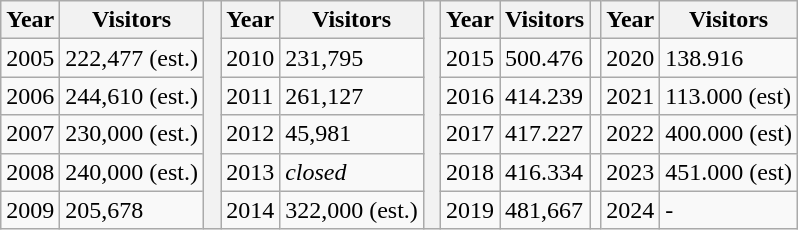<table - class="wikitable">
<tr>
<th>Year</th>
<th>Visitors</th>
<th rowspan="6"> </th>
<th>Year</th>
<th>Visitors</th>
<th rowspan="6"> </th>
<th>Year</th>
<th>Visitors</th>
<th></th>
<th>Year</th>
<th>Visitors</th>
</tr>
<tr>
<td>2005</td>
<td>222,477 (est.)</td>
<td>2010</td>
<td>231,795</td>
<td>2015</td>
<td>500.476</td>
<td></td>
<td>2020</td>
<td>138.916</td>
</tr>
<tr>
<td>2006</td>
<td>244,610 (est.)</td>
<td>2011</td>
<td>261,127</td>
<td>2016</td>
<td>414.239</td>
<td></td>
<td>2021</td>
<td>113.000 (est) </td>
</tr>
<tr>
<td>2007</td>
<td>230,000 (est.)</td>
<td>2012</td>
<td>45,981</td>
<td>2017</td>
<td>417.227</td>
<td></td>
<td>2022</td>
<td>400.000 (est) </td>
</tr>
<tr>
<td>2008</td>
<td>240,000 (est.)</td>
<td>2013</td>
<td><em>closed</em></td>
<td>2018</td>
<td>416.334</td>
<td></td>
<td>2023</td>
<td>451.000 (est) </td>
</tr>
<tr>
<td>2009</td>
<td>205,678</td>
<td>2014</td>
<td>322,000 (est.)</td>
<td>2019</td>
<td>481,667</td>
<td></td>
<td>2024</td>
<td>-</td>
</tr>
</table>
